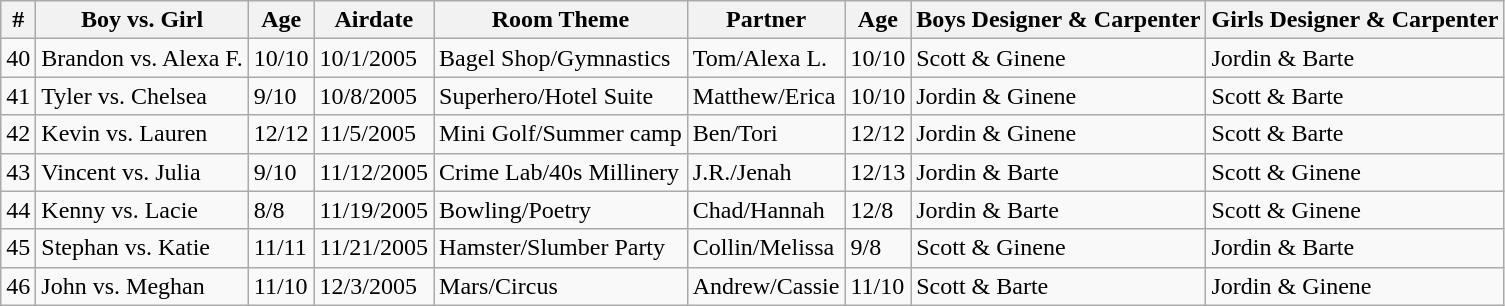<table class="wikitable">
<tr>
<th>#</th>
<th>Boy vs. Girl</th>
<th>Age</th>
<th>Airdate</th>
<th>Room Theme</th>
<th>Partner</th>
<th>Age</th>
<th>Boys Designer & Carpenter</th>
<th>Girls Designer & Carpenter</th>
</tr>
<tr>
<td>40</td>
<td><span>Brandon</span> vs. <span>Alexa F.</span></td>
<td>10/10</td>
<td>10/1/2005</td>
<td>Bagel Shop/Gymnastics</td>
<td>Tom/Alexa L.</td>
<td>10/10</td>
<td>Scott & Ginene</td>
<td>Jordin & Barte</td>
</tr>
<tr>
<td>41</td>
<td><span>Tyler</span> vs. <span>Chelsea</span></td>
<td>9/10</td>
<td>10/8/2005</td>
<td>Superhero/Hotel Suite</td>
<td>Matthew/Erica</td>
<td>10/10</td>
<td>Jordin & Ginene</td>
<td>Scott & Barte</td>
</tr>
<tr>
<td>42</td>
<td><span>Kevin</span> vs. <span>Lauren</span></td>
<td>12/12</td>
<td>11/5/2005</td>
<td>Mini Golf/Summer camp</td>
<td>Ben/Tori</td>
<td>12/12</td>
<td>Jordin & Ginene</td>
<td>Scott & Barte</td>
</tr>
<tr>
<td>43</td>
<td><span>Vincent</span> vs. <span>Julia</span></td>
<td>9/10</td>
<td>11/12/2005</td>
<td>Crime Lab/40s Millinery</td>
<td>J.R./Jenah</td>
<td>12/13</td>
<td>Jordin & Barte</td>
<td>Scott & Ginene</td>
</tr>
<tr>
<td>44</td>
<td><span>Kenny</span> vs. <span>Lacie</span></td>
<td>8/8</td>
<td>11/19/2005</td>
<td>Bowling/Poetry</td>
<td>Chad/Hannah</td>
<td>12/8</td>
<td>Jordin & Barte</td>
<td>Scott & Ginene</td>
</tr>
<tr>
<td>45</td>
<td><span>Stephan</span> vs. <span>Katie</span></td>
<td>11/11</td>
<td>11/21/2005</td>
<td>Hamster/Slumber Party</td>
<td>Collin/Melissa</td>
<td>9/8</td>
<td>Scott & Ginene</td>
<td>Jordin & Barte</td>
</tr>
<tr>
<td>46</td>
<td><span>John</span> vs. <span>Meghan</span></td>
<td>11/10</td>
<td>12/3/2005</td>
<td>Mars/Circus</td>
<td>Andrew/Cassie</td>
<td>11/10</td>
<td>Scott & Barte</td>
<td>Jordin & Ginene</td>
</tr>
</table>
